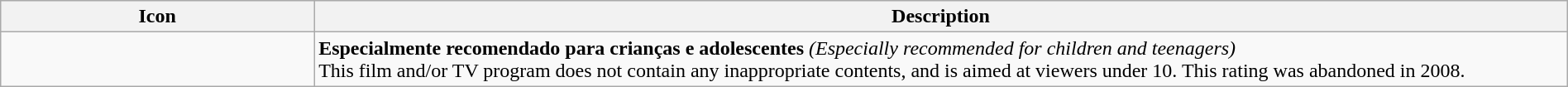<table class="wikitable" border="1" width="100%">
<tr style="background-color: #ececec;">
<th width="20%">Icon</th>
<th width="80%">Description</th>
</tr>
<tr>
<td></td>
<td><strong>Especialmente recomendado para crianças e adolescentes</strong> <em>(Especially recommended for children and teenagers)</em> <br> This film and/or TV program does not contain any inappropriate contents, and is aimed at viewers under 10. This rating was abandoned in 2008.</td>
</tr>
</table>
